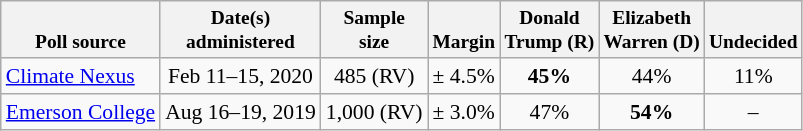<table class="wikitable" style="font-size:90%;text-align:center;">
<tr valign=bottom style="font-size:90%;">
<th>Poll source</th>
<th>Date(s)<br>administered</th>
<th>Sample<br>size</th>
<th>Margin<br></th>
<th>Donald<br>Trump (R)</th>
<th>Elizabeth<br>Warren (D)</th>
<th>Undecided</th>
</tr>
<tr>
<td style="text-align:left;"><a href='#'>Climate Nexus</a></td>
<td>Feb 11–15, 2020</td>
<td>485 (RV)</td>
<td>± 4.5%</td>
<td><strong>45%</strong></td>
<td>44%</td>
<td>11%</td>
</tr>
<tr>
<td style="text-align:left;"><a href='#'>Emerson College</a></td>
<td>Aug 16–19, 2019</td>
<td>1,000 (RV)</td>
<td>± 3.0%</td>
<td>47%</td>
<td><strong>54%</strong></td>
<td>–</td>
</tr>
</table>
